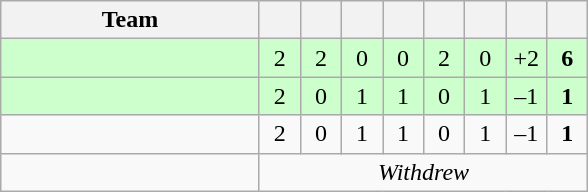<table class="wikitable" style="text-align:center;">
<tr>
<th width="165">Team</th>
<th width="20"></th>
<th width="20"></th>
<th width="20"></th>
<th width="20"></th>
<th width="20"></th>
<th width="20"></th>
<th width="20"></th>
<th width="20"><br></th>
</tr>
<tr align=center bgcolor="ccffcc">
<td style="text-align:left;"></td>
<td>2</td>
<td>2</td>
<td>0</td>
<td>0</td>
<td>2</td>
<td>0</td>
<td>+2</td>
<td><strong>6</strong></td>
</tr>
<tr align=center bgcolor="ccffcc">
<td style="text-align:left;"></td>
<td>2</td>
<td>0</td>
<td>1</td>
<td>1</td>
<td>0</td>
<td>1</td>
<td>–1</td>
<td><strong>1</strong></td>
</tr>
<tr>
<td style="text-align:left;"></td>
<td>2</td>
<td>0</td>
<td>1</td>
<td>1</td>
<td>0</td>
<td>1</td>
<td>–1</td>
<td><strong>1</strong></td>
</tr>
<tr>
<td style="text-align:left;"></td>
<td colspan=8 rowspan=1><em>Withdrew</em></td>
</tr>
</table>
